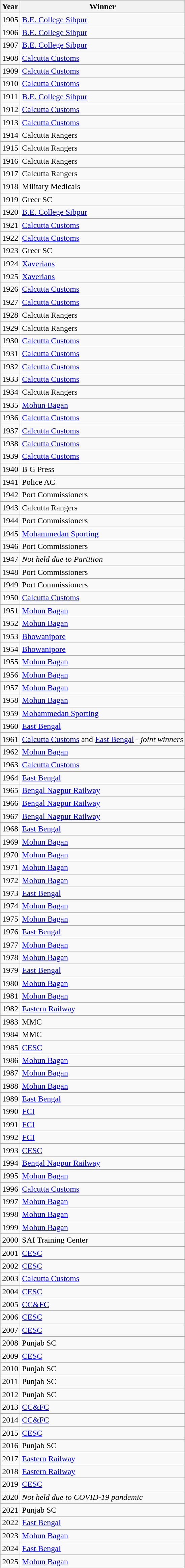<table class="wikitable">
<tr>
<th>Year</th>
<th>Winner</th>
</tr>
<tr>
<td>1905</td>
<td><a href='#'>B.E. College Sibpur</a></td>
</tr>
<tr>
<td>1906</td>
<td><a href='#'>B.E. College Sibpur</a></td>
</tr>
<tr>
<td>1907</td>
<td><a href='#'>B.E. College Sibpur</a></td>
</tr>
<tr>
<td>1908</td>
<td><a href='#'>Calcutta Customs</a></td>
</tr>
<tr>
<td>1909</td>
<td><a href='#'>Calcutta Customs</a></td>
</tr>
<tr>
<td>1910</td>
<td><a href='#'>Calcutta Customs</a></td>
</tr>
<tr>
<td>1911</td>
<td><a href='#'>B.E. College Sibpur</a></td>
</tr>
<tr>
<td>1912</td>
<td><a href='#'>Calcutta Customs</a></td>
</tr>
<tr>
<td>1913</td>
<td><a href='#'>Calcutta Customs</a></td>
</tr>
<tr>
<td>1914</td>
<td>Calcutta Rangers</td>
</tr>
<tr>
<td>1915</td>
<td>Calcutta Rangers</td>
</tr>
<tr>
<td>1916</td>
<td>Calcutta Rangers</td>
</tr>
<tr>
<td>1917</td>
<td>Calcutta Rangers</td>
</tr>
<tr>
<td>1918</td>
<td>Military Medicals</td>
</tr>
<tr>
<td>1919</td>
<td>Greer SC</td>
</tr>
<tr>
<td>1920</td>
<td><a href='#'>B.E. College Sibpur</a></td>
</tr>
<tr>
<td>1921</td>
<td><a href='#'>Calcutta Customs</a></td>
</tr>
<tr>
<td>1922</td>
<td><a href='#'>Calcutta Customs</a></td>
</tr>
<tr>
<td>1923</td>
<td>Greer SC</td>
</tr>
<tr>
<td>1924</td>
<td><a href='#'>Xaverians</a></td>
</tr>
<tr>
<td>1925</td>
<td><a href='#'>Xaverians</a></td>
</tr>
<tr>
<td>1926</td>
<td><a href='#'>Calcutta Customs</a></td>
</tr>
<tr>
<td>1927</td>
<td><a href='#'>Calcutta Customs</a></td>
</tr>
<tr>
<td>1928</td>
<td>Calcutta Rangers</td>
</tr>
<tr>
<td>1929</td>
<td>Calcutta Rangers</td>
</tr>
<tr>
<td>1930</td>
<td><a href='#'>Calcutta Customs</a></td>
</tr>
<tr>
<td>1931</td>
<td><a href='#'>Calcutta Customs</a></td>
</tr>
<tr>
<td>1932</td>
<td><a href='#'>Calcutta Customs</a></td>
</tr>
<tr>
<td>1933</td>
<td><a href='#'>Calcutta Customs</a></td>
</tr>
<tr>
<td>1934</td>
<td>Calcutta Rangers</td>
</tr>
<tr>
<td>1935</td>
<td><a href='#'>Mohun Bagan</a></td>
</tr>
<tr>
<td>1936</td>
<td><a href='#'>Calcutta Customs</a></td>
</tr>
<tr>
<td>1937</td>
<td><a href='#'>Calcutta Customs</a></td>
</tr>
<tr>
<td>1938</td>
<td><a href='#'>Calcutta Customs</a></td>
</tr>
<tr>
<td>1939</td>
<td><a href='#'>Calcutta Customs</a></td>
</tr>
<tr>
<td>1940</td>
<td>B G Press</td>
</tr>
<tr>
<td>1941</td>
<td>Police AC</td>
</tr>
<tr>
<td>1942</td>
<td>Port Commissioners</td>
</tr>
<tr>
<td>1943</td>
<td>Calcutta Rangers</td>
</tr>
<tr>
<td>1944</td>
<td>Port Commissioners</td>
</tr>
<tr>
<td>1945</td>
<td><a href='#'>Mohammedan Sporting</a></td>
</tr>
<tr>
<td>1946</td>
<td>Port Commissioners</td>
</tr>
<tr>
<td>1947</td>
<td><em>Not held due to Partition</em></td>
</tr>
<tr>
<td>1948</td>
<td>Port Commissioners</td>
</tr>
<tr>
<td>1949</td>
<td>Port Commissioners</td>
</tr>
<tr>
<td>1950</td>
<td><a href='#'>Calcutta Customs</a></td>
</tr>
<tr>
<td>1951</td>
<td><a href='#'>Mohun Bagan</a></td>
</tr>
<tr>
<td>1952</td>
<td><a href='#'>Mohun Bagan</a></td>
</tr>
<tr>
<td>1953</td>
<td><a href='#'>Bhowanipore</a></td>
</tr>
<tr>
<td>1954</td>
<td><a href='#'>Bhowanipore</a></td>
</tr>
<tr>
<td>1955</td>
<td><a href='#'>Mohun Bagan</a></td>
</tr>
<tr>
<td>1956</td>
<td><a href='#'>Mohun Bagan</a></td>
</tr>
<tr>
<td>1957</td>
<td><a href='#'>Mohun Bagan</a></td>
</tr>
<tr>
<td>1958</td>
<td><a href='#'>Mohun Bagan</a></td>
</tr>
<tr>
<td>1959</td>
<td><a href='#'>Mohammedan Sporting</a></td>
</tr>
<tr>
<td>1960</td>
<td><a href='#'>East Bengal</a></td>
</tr>
<tr>
<td>1961</td>
<td><a href='#'>Calcutta Customs</a> and <a href='#'>East Bengal</a> - <em>joint winners</em></td>
</tr>
<tr>
<td>1962</td>
<td><a href='#'>Mohun Bagan</a></td>
</tr>
<tr>
<td>1963</td>
<td><a href='#'>Calcutta Customs</a></td>
</tr>
<tr>
<td>1964</td>
<td><a href='#'>East Bengal</a></td>
</tr>
<tr>
<td>1965</td>
<td><a href='#'>Bengal Nagpur Railway</a></td>
</tr>
<tr>
<td>1966</td>
<td><a href='#'>Bengal Nagpur Railway</a></td>
</tr>
<tr>
<td>1967</td>
<td><a href='#'>Bengal Nagpur Railway</a></td>
</tr>
<tr>
<td>1968</td>
<td><a href='#'>East Bengal</a></td>
</tr>
<tr>
<td>1969</td>
<td><a href='#'>Mohun Bagan</a></td>
</tr>
<tr>
<td>1970</td>
<td><a href='#'>Mohun Bagan</a></td>
</tr>
<tr>
<td>1971</td>
<td><a href='#'>Mohun Bagan</a></td>
</tr>
<tr>
<td>1972</td>
<td><a href='#'>Mohun Bagan</a></td>
</tr>
<tr>
<td>1973</td>
<td><a href='#'>East Bengal</a></td>
</tr>
<tr>
<td>1974</td>
<td><a href='#'>Mohun Bagan</a></td>
</tr>
<tr>
<td>1975</td>
<td><a href='#'>Mohun Bagan</a></td>
</tr>
<tr>
<td>1976</td>
<td><a href='#'>East Bengal</a></td>
</tr>
<tr>
<td>1977</td>
<td><a href='#'>Mohun Bagan</a></td>
</tr>
<tr>
<td>1978</td>
<td><a href='#'>Mohun Bagan</a></td>
</tr>
<tr>
<td>1979</td>
<td><a href='#'>East Bengal</a></td>
</tr>
<tr>
<td>1980</td>
<td><a href='#'>Mohun Bagan</a></td>
</tr>
<tr>
<td>1981</td>
<td><a href='#'>Mohun Bagan</a></td>
</tr>
<tr>
<td>1982</td>
<td><a href='#'>Eastern Railway</a></td>
</tr>
<tr>
<td>1983</td>
<td>MMC</td>
</tr>
<tr>
<td>1984</td>
<td>MMC</td>
</tr>
<tr>
<td>1985</td>
<td><a href='#'>CESC</a></td>
</tr>
<tr>
<td>1986</td>
<td><a href='#'>Mohun Bagan</a></td>
</tr>
<tr>
<td>1987</td>
<td><a href='#'>Mohun Bagan</a></td>
</tr>
<tr>
<td>1988</td>
<td><a href='#'>Mohun Bagan</a></td>
</tr>
<tr>
<td>1989</td>
<td><a href='#'>East Bengal</a></td>
</tr>
<tr>
<td>1990</td>
<td><a href='#'>FCI</a></td>
</tr>
<tr>
<td>1991</td>
<td><a href='#'>FCI</a></td>
</tr>
<tr>
<td>1992</td>
<td><a href='#'>FCI</a></td>
</tr>
<tr>
<td>1993</td>
<td><a href='#'>CESC</a></td>
</tr>
<tr>
<td>1994</td>
<td><a href='#'>Bengal Nagpur Railway</a></td>
</tr>
<tr>
<td>1995</td>
<td><a href='#'>Mohun Bagan</a></td>
</tr>
<tr>
<td>1996</td>
<td><a href='#'>Calcutta Customs</a></td>
</tr>
<tr>
<td>1997</td>
<td><a href='#'>Mohun Bagan</a></td>
</tr>
<tr>
<td>1998</td>
<td><a href='#'>Mohun Bagan</a></td>
</tr>
<tr>
<td>1999</td>
<td><a href='#'>Mohun Bagan</a></td>
</tr>
<tr>
<td>2000</td>
<td>SAI Training Center</td>
</tr>
<tr>
<td>2001</td>
<td><a href='#'>CESC</a></td>
</tr>
<tr>
<td>2002</td>
<td><a href='#'>CESC</a></td>
</tr>
<tr>
<td>2003</td>
<td><a href='#'>Calcutta Customs</a></td>
</tr>
<tr>
<td>2004</td>
<td><a href='#'>CESC</a></td>
</tr>
<tr>
<td>2005</td>
<td><a href='#'>CC&FC</a></td>
</tr>
<tr>
<td>2006</td>
<td><a href='#'>CESC</a></td>
</tr>
<tr>
<td>2007</td>
<td><a href='#'>CESC</a></td>
</tr>
<tr>
<td>2008</td>
<td>Punjab SC</td>
</tr>
<tr>
<td>2009</td>
<td><a href='#'>CESC</a></td>
</tr>
<tr>
<td>2010</td>
<td>Punjab SC</td>
</tr>
<tr>
<td>2011</td>
<td>Punjab SC</td>
</tr>
<tr>
<td>2012</td>
<td>Punjab SC</td>
</tr>
<tr>
<td>2013</td>
<td><a href='#'>CC&FC</a></td>
</tr>
<tr>
<td>2014</td>
<td><a href='#'>CC&FC</a></td>
</tr>
<tr>
<td>2015</td>
<td><a href='#'>CESC</a></td>
</tr>
<tr>
<td>2016</td>
<td>Punjab SC</td>
</tr>
<tr>
<td>2017</td>
<td><a href='#'>Eastern Railway</a></td>
</tr>
<tr>
<td>2018</td>
<td><a href='#'>Eastern Railway</a></td>
</tr>
<tr>
<td>2019</td>
<td><a href='#'>CESC</a></td>
</tr>
<tr>
<td>2020</td>
<td><em>Not held due to COVID-19 pandemic</em></td>
</tr>
<tr>
<td>2021</td>
<td>Punjab SC</td>
</tr>
<tr>
<td>2022</td>
<td><a href='#'>East Bengal</a></td>
</tr>
<tr>
<td>2023</td>
<td><a href='#'>Mohun Bagan</a></td>
</tr>
<tr>
<td>2024</td>
<td><a href='#'>East Bengal</a></td>
</tr>
<tr>
<td>2025</td>
<td><a href='#'>Mohun Bagan</a></td>
</tr>
</table>
